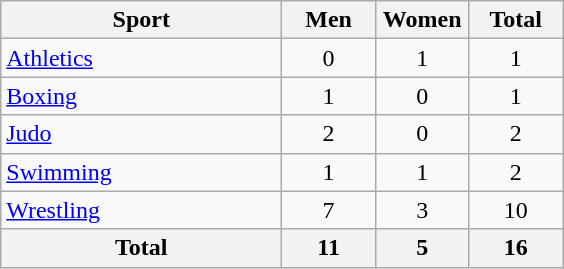<table class="wikitable sortable" style="text-align:center;">
<tr>
<th width=180>Sport</th>
<th width=55>Men</th>
<th width=55>Women</th>
<th width=55>Total</th>
</tr>
<tr>
<td align=left><a href='#'>Athletics</a></td>
<td>0</td>
<td>1</td>
<td>1</td>
</tr>
<tr>
<td align=left><a href='#'>Boxing</a></td>
<td>1</td>
<td>0</td>
<td>1</td>
</tr>
<tr>
<td align=left><a href='#'>Judo</a></td>
<td>2</td>
<td>0</td>
<td>2</td>
</tr>
<tr>
<td align=left><a href='#'>Swimming</a></td>
<td>1</td>
<td>1</td>
<td>2</td>
</tr>
<tr>
<td align=left><a href='#'>Wrestling</a></td>
<td>7</td>
<td>3</td>
<td>10</td>
</tr>
<tr>
<th>Total</th>
<th>11</th>
<th>5</th>
<th>16</th>
</tr>
</table>
